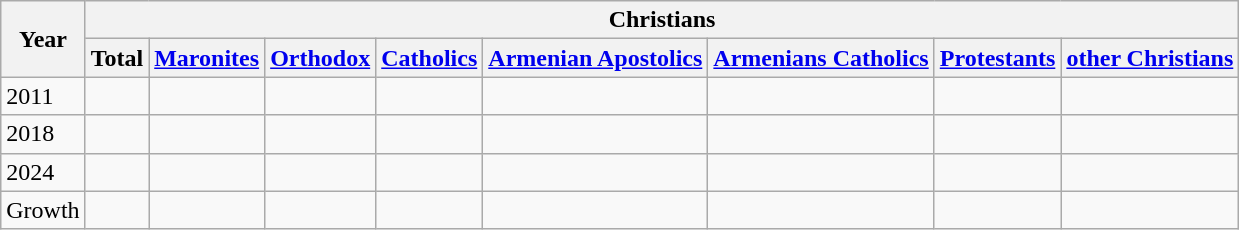<table class="wikitable">
<tr>
<th rowspan="2">Year</th>
<th colspan="8">Christians</th>
</tr>
<tr>
<th>Total</th>
<th><a href='#'>Maronites</a></th>
<th><a href='#'>Orthodox</a></th>
<th><a href='#'>Catholics</a></th>
<th><a href='#'>Armenian Apostolics</a></th>
<th><a href='#'>Armenians Catholics</a></th>
<th><a href='#'>Protestants</a></th>
<th><a href='#'>other Christians</a></th>
</tr>
<tr>
<td>2011</td>
<td></td>
<td></td>
<td></td>
<td></td>
<td></td>
<td></td>
<td></td>
<td></td>
</tr>
<tr>
<td>2018</td>
<td></td>
<td></td>
<td></td>
<td></td>
<td></td>
<td></td>
<td></td>
<td></td>
</tr>
<tr>
<td>2024</td>
<td></td>
<td></td>
<td></td>
<td></td>
<td></td>
<td></td>
<td></td>
<td></td>
</tr>
<tr>
<td>Growth</td>
<td></td>
<td></td>
<td></td>
<td></td>
<td></td>
<td></td>
<td></td>
<td></td>
</tr>
</table>
